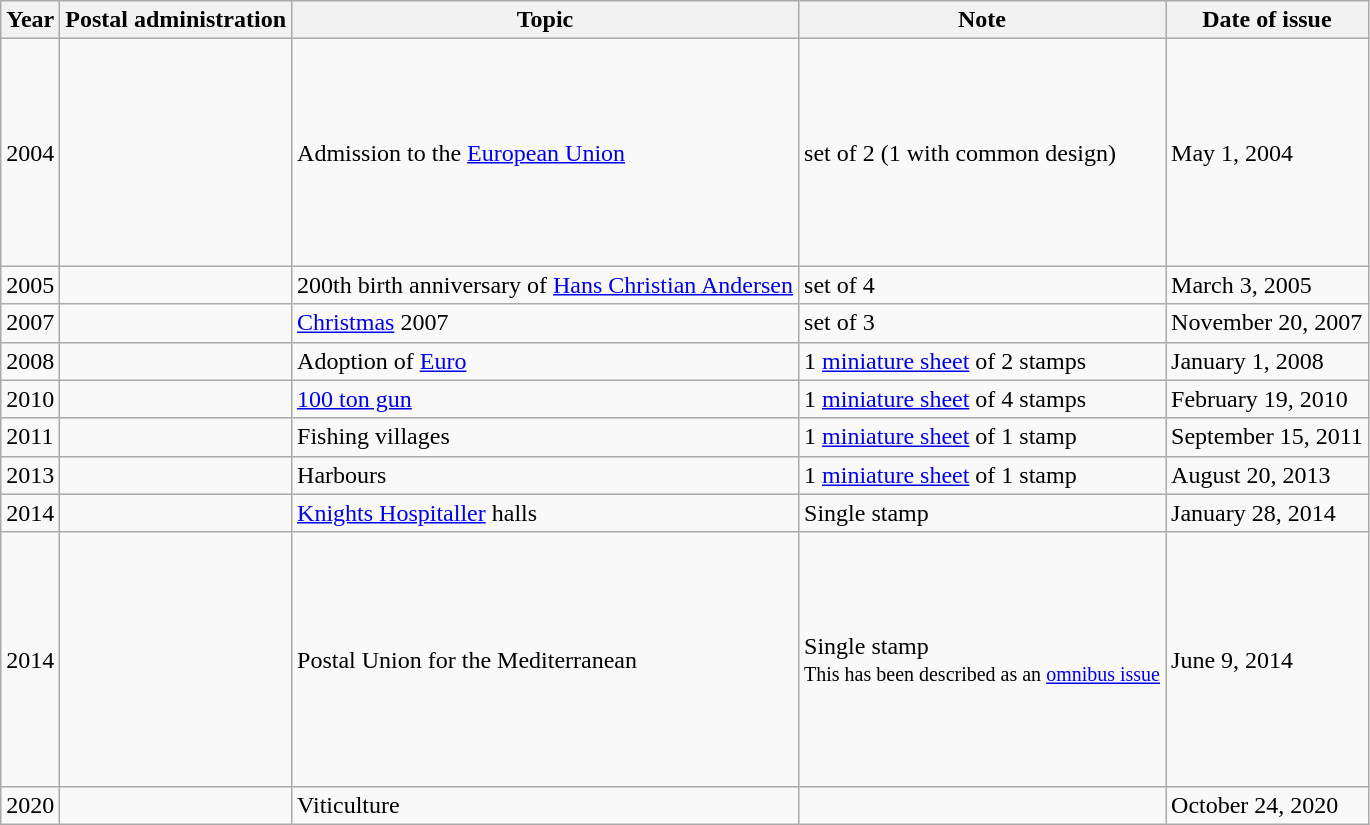<table class="wikitable">
<tr>
<th>Year</th>
<th>Postal administration</th>
<th>Topic</th>
<th>Note</th>
<th>Date of issue</th>
</tr>
<tr>
<td>2004</td>
<td><br><br><br><br><br><br><br><br></td>
<td>Admission to the <a href='#'>European Union</a></td>
<td>set of 2 (1 with common design)</td>
<td>May 1, 2004</td>
</tr>
<tr>
<td>2005</td>
<td></td>
<td>200th birth anniversary of <a href='#'>Hans Christian Andersen</a></td>
<td>set of 4</td>
<td>March 3, 2005</td>
</tr>
<tr>
<td>2007</td>
<td></td>
<td><a href='#'>Christmas</a> 2007</td>
<td>set of 3</td>
<td>November 20, 2007</td>
</tr>
<tr>
<td>2008</td>
<td></td>
<td>Adoption of <a href='#'>Euro</a></td>
<td>1 <a href='#'>miniature sheet</a> of 2 stamps</td>
<td>January 1, 2008</td>
</tr>
<tr>
<td>2010</td>
<td></td>
<td><a href='#'>100 ton gun</a></td>
<td>1 <a href='#'>miniature sheet</a> of 4 stamps</td>
<td>February 19, 2010</td>
</tr>
<tr>
<td>2011</td>
<td></td>
<td>Fishing villages</td>
<td>1 <a href='#'>miniature sheet</a> of 1 stamp</td>
<td>September 15, 2011</td>
</tr>
<tr>
<td>2013</td>
<td></td>
<td>Harbours</td>
<td>1 <a href='#'>miniature sheet</a> of 1 stamp</td>
<td>August 20, 2013</td>
</tr>
<tr>
<td>2014</td>
<td></td>
<td><a href='#'>Knights Hospitaller</a> halls</td>
<td>Single stamp</td>
<td>January 28, 2014</td>
</tr>
<tr>
<td>2014</td>
<td><br><br><br><br><br><br><br><br><br></td>
<td>Postal Union for the Mediterranean</td>
<td>Single stamp<br><small>This has been described as an <a href='#'>omnibus issue</a></small></td>
<td>June 9, 2014</td>
</tr>
<tr>
<td>2020</td>
<td></td>
<td>Viticulture</td>
<td></td>
<td>October 24, 2020</td>
</tr>
</table>
